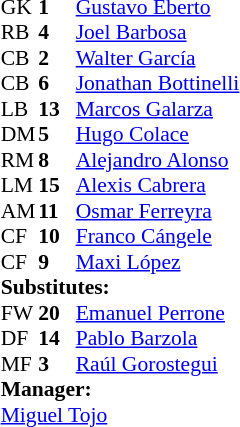<table style="font-size:90%; margin:0.2em auto;" cellspacing="0" cellpadding="0">
<tr>
<th width="25"></th>
<th width="25"></th>
</tr>
<tr>
<td>GK</td>
<td><strong>1</strong></td>
<td><a href='#'>Gustavo Eberto</a></td>
</tr>
<tr>
<td>RB</td>
<td><strong>4</strong></td>
<td><a href='#'>Joel Barbosa</a></td>
</tr>
<tr>
<td>CB</td>
<td><strong>2</strong></td>
<td><a href='#'>Walter García</a></td>
</tr>
<tr>
<td>CB</td>
<td><strong>6</strong></td>
<td><a href='#'>Jonathan Bottinelli</a></td>
</tr>
<tr>
<td>LB</td>
<td><strong>13</strong></td>
<td><a href='#'>Marcos Galarza</a></td>
</tr>
<tr>
<td>DM</td>
<td><strong>5</strong></td>
<td><a href='#'>Hugo Colace</a></td>
</tr>
<tr>
<td>RM</td>
<td><strong>8</strong></td>
<td><a href='#'>Alejandro Alonso</a></td>
<td></td>
<td></td>
</tr>
<tr>
<td>LM</td>
<td><strong>15</strong></td>
<td><a href='#'>Alexis Cabrera</a></td>
</tr>
<tr>
<td>AM</td>
<td><strong>11</strong></td>
<td><a href='#'>Osmar Ferreyra</a></td>
<td></td>
<td></td>
</tr>
<tr>
<td>CF</td>
<td><strong>10</strong></td>
<td><a href='#'>Franco Cángele</a></td>
</tr>
<tr>
<td>CF</td>
<td><strong>9</strong></td>
<td><a href='#'>Maxi López</a></td>
<td></td>
<td></td>
</tr>
<tr>
<td colspan=3><strong>Substitutes:</strong></td>
</tr>
<tr>
<td>FW</td>
<td><strong>20</strong></td>
<td><a href='#'>Emanuel Perrone</a></td>
<td></td>
<td></td>
</tr>
<tr>
<td>DF</td>
<td><strong>14</strong></td>
<td><a href='#'>Pablo Barzola</a></td>
<td></td>
<td></td>
</tr>
<tr>
<td>MF</td>
<td><strong>3</strong></td>
<td><a href='#'>Raúl Gorostegui</a></td>
<td></td>
<td></td>
</tr>
<tr>
<td colspan=3><strong>Manager:</strong></td>
</tr>
<tr>
<td colspan=4><a href='#'>Miguel Tojo</a></td>
</tr>
</table>
